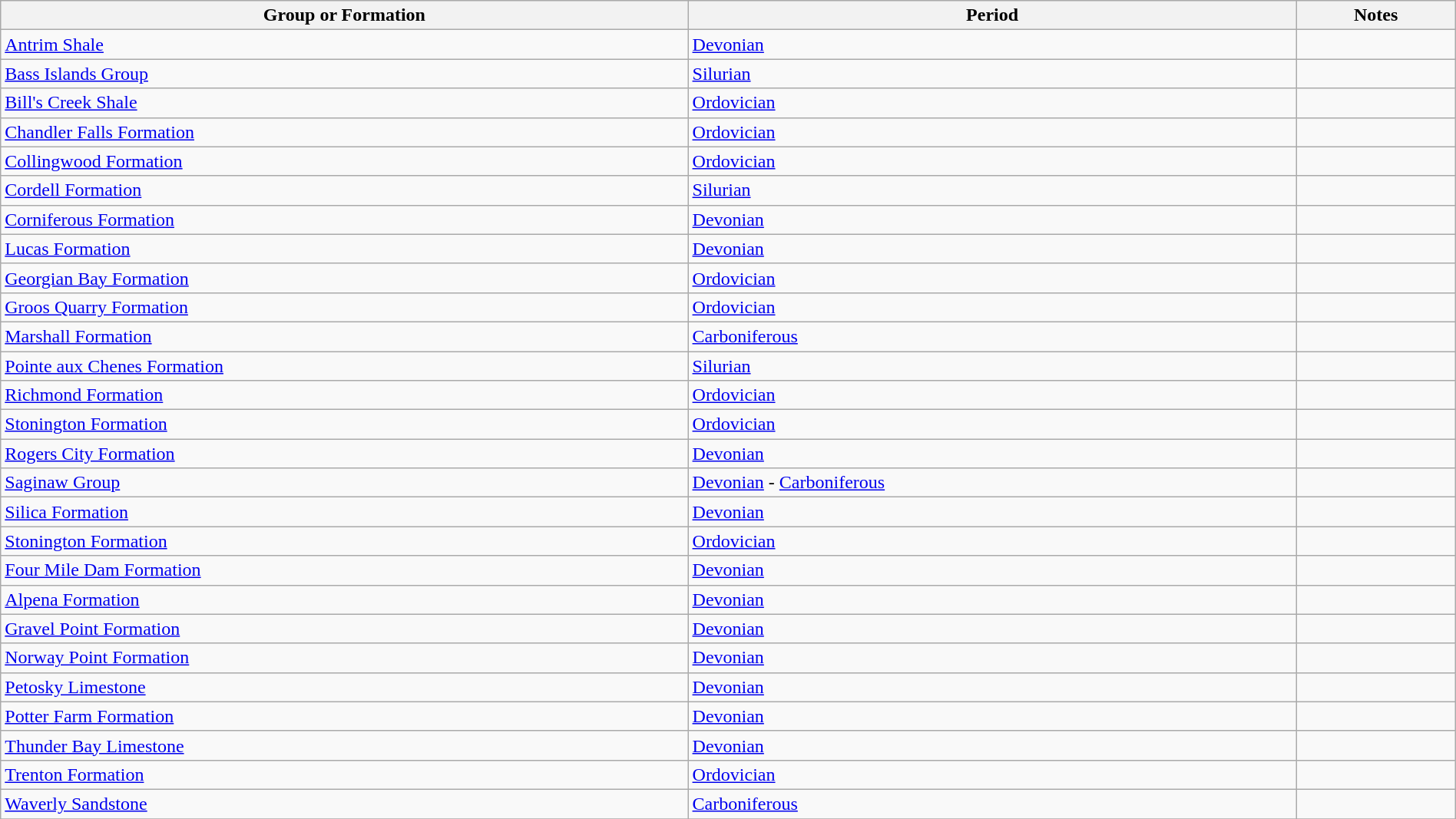<table class="wikitable sortable" style="width: 100%;">
<tr>
<th>Group or Formation</th>
<th>Period</th>
<th class="unsortable">Notes</th>
</tr>
<tr>
<td><a href='#'>Antrim Shale</a></td>
<td><a href='#'>Devonian</a></td>
<td></td>
</tr>
<tr>
<td><a href='#'>Bass Islands Group</a></td>
<td><a href='#'>Silurian</a></td>
<td></td>
</tr>
<tr>
<td><a href='#'>Bill's Creek Shale</a></td>
<td><a href='#'>Ordovician</a></td>
<td></td>
</tr>
<tr>
<td><a href='#'>Chandler Falls Formation</a></td>
<td><a href='#'>Ordovician</a></td>
<td></td>
</tr>
<tr>
<td><a href='#'>Collingwood Formation</a></td>
<td><a href='#'>Ordovician</a></td>
<td></td>
</tr>
<tr>
<td><a href='#'>Cordell Formation</a></td>
<td><a href='#'>Silurian</a></td>
<td></td>
</tr>
<tr>
<td><a href='#'>Corniferous Formation</a></td>
<td><a href='#'>Devonian</a></td>
<td></td>
</tr>
<tr>
<td><a href='#'>Lucas Formation</a></td>
<td><a href='#'>Devonian</a></td>
<td></td>
</tr>
<tr>
<td><a href='#'>Georgian Bay Formation</a></td>
<td><a href='#'>Ordovician</a></td>
<td></td>
</tr>
<tr>
<td><a href='#'>Groos Quarry Formation</a></td>
<td><a href='#'>Ordovician</a></td>
<td></td>
</tr>
<tr>
<td><a href='#'>Marshall Formation</a></td>
<td><a href='#'>Carboniferous</a></td>
<td></td>
</tr>
<tr>
<td><a href='#'>Pointe aux Chenes Formation</a></td>
<td><a href='#'>Silurian</a></td>
<td></td>
</tr>
<tr>
<td><a href='#'>Richmond Formation</a></td>
<td><a href='#'>Ordovician</a></td>
<td></td>
</tr>
<tr>
<td><a href='#'>Stonington Formation</a></td>
<td><a href='#'>Ordovician</a></td>
<td></td>
</tr>
<tr>
<td><a href='#'>Rogers City Formation</a></td>
<td><a href='#'>Devonian</a></td>
<td></td>
</tr>
<tr>
<td><a href='#'>Saginaw Group</a></td>
<td><a href='#'>Devonian</a> - <a href='#'>Carboniferous</a></td>
<td></td>
</tr>
<tr>
<td><a href='#'>Silica Formation</a></td>
<td><a href='#'>Devonian</a></td>
<td></td>
</tr>
<tr>
<td><a href='#'>Stonington Formation</a></td>
<td><a href='#'>Ordovician</a></td>
<td></td>
</tr>
<tr>
<td><a href='#'>Four Mile Dam Formation</a></td>
<td><a href='#'>Devonian</a></td>
<td></td>
</tr>
<tr>
<td><a href='#'>Alpena Formation</a></td>
<td><a href='#'>Devonian</a></td>
<td></td>
</tr>
<tr>
<td><a href='#'>Gravel Point Formation</a></td>
<td><a href='#'>Devonian</a></td>
<td></td>
</tr>
<tr>
<td><a href='#'>Norway Point Formation</a></td>
<td><a href='#'>Devonian</a></td>
<td></td>
</tr>
<tr>
<td><a href='#'>Petosky Limestone</a></td>
<td><a href='#'>Devonian</a></td>
<td></td>
</tr>
<tr>
<td><a href='#'>Potter Farm Formation</a></td>
<td><a href='#'>Devonian</a></td>
<td></td>
</tr>
<tr>
<td><a href='#'>Thunder Bay Limestone</a></td>
<td><a href='#'>Devonian</a></td>
<td></td>
</tr>
<tr>
<td><a href='#'>Trenton Formation</a></td>
<td><a href='#'>Ordovician</a></td>
<td></td>
</tr>
<tr>
<td><a href='#'>Waverly Sandstone</a></td>
<td><a href='#'>Carboniferous</a></td>
<td></td>
</tr>
<tr>
</tr>
</table>
